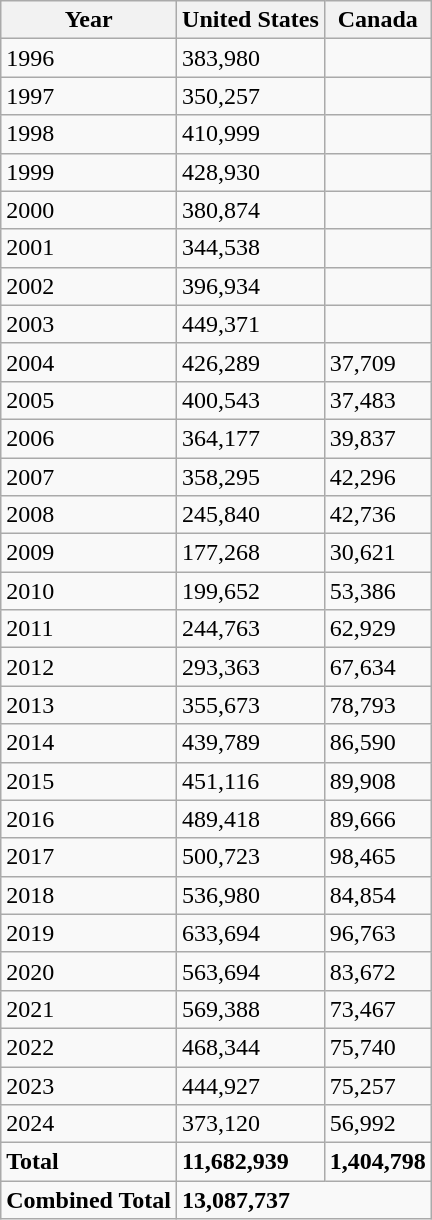<table class="wikitable">
<tr>
<th>Year</th>
<th>United States</th>
<th>Canada</th>
</tr>
<tr>
<td>1996 </td>
<td>383,980</td>
<td></td>
</tr>
<tr>
<td>1997</td>
<td>350,257</td>
<td></td>
</tr>
<tr>
<td>1998</td>
<td>410,999</td>
<td></td>
</tr>
<tr>
<td>1999</td>
<td>428,930</td>
<td></td>
</tr>
<tr>
<td>2000</td>
<td>380,874</td>
<td></td>
</tr>
<tr>
<td>2001</td>
<td>344,538</td>
<td></td>
</tr>
<tr>
<td>2002</td>
<td>396,934</td>
<td></td>
</tr>
<tr>
<td>2003</td>
<td>449,371</td>
<td></td>
</tr>
<tr>
<td>2004</td>
<td>426,289</td>
<td>37,709</td>
</tr>
<tr>
<td>2005</td>
<td>400,543</td>
<td>37,483</td>
</tr>
<tr>
<td>2006</td>
<td>364,177</td>
<td>39,837</td>
</tr>
<tr>
<td>2007</td>
<td>358,295</td>
<td>42,296</td>
</tr>
<tr>
<td>2008</td>
<td>245,840</td>
<td>42,736</td>
</tr>
<tr>
<td>2009</td>
<td>177,268</td>
<td>30,621</td>
</tr>
<tr>
<td>2010</td>
<td>199,652</td>
<td>53,386</td>
</tr>
<tr>
<td>2011</td>
<td>244,763</td>
<td>62,929</td>
</tr>
<tr>
<td>2012</td>
<td>293,363</td>
<td>67,634</td>
</tr>
<tr>
<td>2013</td>
<td>355,673</td>
<td>78,793</td>
</tr>
<tr>
<td>2014</td>
<td>439,789</td>
<td>86,590</td>
</tr>
<tr>
<td>2015</td>
<td>451,116</td>
<td>89,908</td>
</tr>
<tr>
<td>2016</td>
<td>489,418</td>
<td>89,666</td>
</tr>
<tr>
<td>2017</td>
<td>500,723</td>
<td>98,465</td>
</tr>
<tr>
<td>2018</td>
<td>536,980</td>
<td>84,854</td>
</tr>
<tr>
<td>2019</td>
<td>633,694</td>
<td>96,763</td>
</tr>
<tr>
<td>2020</td>
<td>563,694</td>
<td>83,672</td>
</tr>
<tr>
<td>2021</td>
<td>569,388</td>
<td>73,467</td>
</tr>
<tr>
<td>2022</td>
<td>468,344</td>
<td>75,740</td>
</tr>
<tr>
<td>2023</td>
<td>444,927</td>
<td>75,257</td>
</tr>
<tr>
<td>2024</td>
<td>373,120</td>
<td>56,992</td>
</tr>
<tr>
<td><strong>Total</strong></td>
<td><strong>11,682,939</strong></td>
<td><strong>1,404,798</strong></td>
</tr>
<tr>
<td><strong>Combined Total</strong></td>
<td colspan="3"><strong>13,087,737</strong></td>
</tr>
</table>
